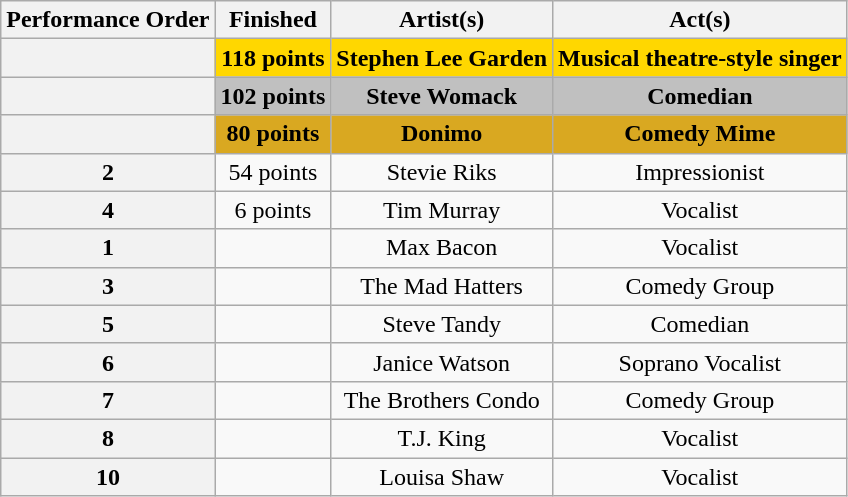<table class= "wikitable sortable" style="text-align:center">
<tr>
<th>Performance Order</th>
<th>Finished</th>
<th>Artist(s)</th>
<th>Act(s)</th>
</tr>
<tr>
<th></th>
<td style="background-color:gold"><strong>118 points</strong></td>
<td style="background-color:gold"><strong>Stephen Lee Garden</strong></td>
<td style="background-color:gold"><strong>Musical theatre-style singer</strong></td>
</tr>
<tr>
<th></th>
<td style="background-color:silver"><strong>102 points</strong></td>
<td style="background-color:silver"><strong>Steve Womack</strong></td>
<td style="background-color:silver"><strong>Comedian</strong></td>
</tr>
<tr>
<th></th>
<td style="background-color:#D9A821"><strong>80 points</strong></td>
<td style="background-color:#D9A821"><strong>Donimo</strong></td>
<td style="background-color:#D9A821"><strong>Comedy Mime</strong></td>
</tr>
<tr>
<th>2</th>
<td>54 points</td>
<td>Stevie Riks</td>
<td>Impressionist</td>
</tr>
<tr>
<th>4</th>
<td>6 points</td>
<td>Tim Murray</td>
<td>Vocalist</td>
</tr>
<tr>
<th>1</th>
<td></td>
<td>Max Bacon</td>
<td>Vocalist</td>
</tr>
<tr>
<th>3</th>
<td></td>
<td>The Mad Hatters</td>
<td>Comedy Group</td>
</tr>
<tr>
<th>5</th>
<td></td>
<td>Steve Tandy</td>
<td>Comedian</td>
</tr>
<tr>
<th>6</th>
<td></td>
<td>Janice Watson</td>
<td>Soprano Vocalist</td>
</tr>
<tr>
<th>7</th>
<td></td>
<td>The Brothers Condo</td>
<td>Comedy Group</td>
</tr>
<tr>
<th>8</th>
<td></td>
<td>T.J. King</td>
<td>Vocalist</td>
</tr>
<tr>
<th>10</th>
<td></td>
<td>Louisa Shaw</td>
<td>Vocalist</td>
</tr>
</table>
